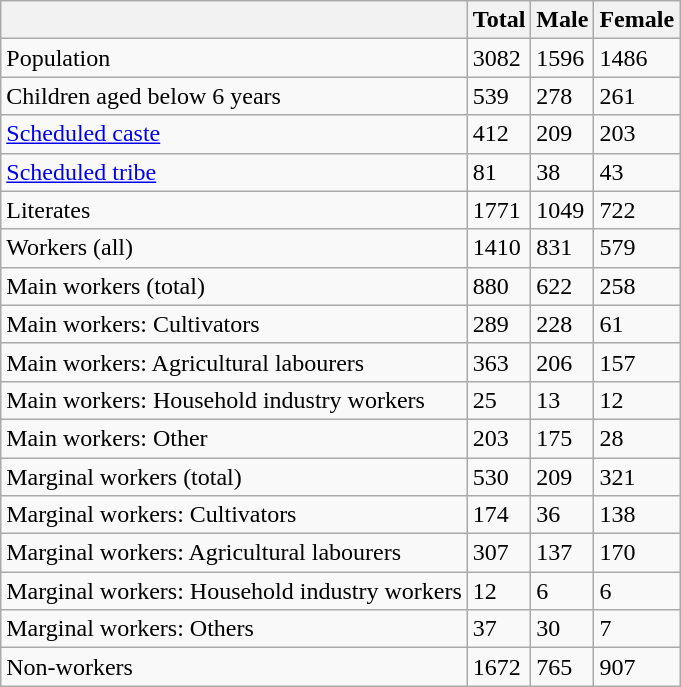<table class="wikitable sortable">
<tr>
<th></th>
<th>Total</th>
<th>Male</th>
<th>Female</th>
</tr>
<tr>
<td>Population</td>
<td>3082</td>
<td>1596</td>
<td>1486</td>
</tr>
<tr>
<td>Children aged below 6 years</td>
<td>539</td>
<td>278</td>
<td>261</td>
</tr>
<tr>
<td><a href='#'>Scheduled caste</a></td>
<td>412</td>
<td>209</td>
<td>203</td>
</tr>
<tr>
<td><a href='#'>Scheduled tribe</a></td>
<td>81</td>
<td>38</td>
<td>43</td>
</tr>
<tr>
<td>Literates</td>
<td>1771</td>
<td>1049</td>
<td>722</td>
</tr>
<tr>
<td>Workers (all)</td>
<td>1410</td>
<td>831</td>
<td>579</td>
</tr>
<tr>
<td>Main workers (total)</td>
<td>880</td>
<td>622</td>
<td>258</td>
</tr>
<tr>
<td>Main workers: Cultivators</td>
<td>289</td>
<td>228</td>
<td>61</td>
</tr>
<tr>
<td>Main workers: Agricultural labourers</td>
<td>363</td>
<td>206</td>
<td>157</td>
</tr>
<tr>
<td>Main workers: Household industry workers</td>
<td>25</td>
<td>13</td>
<td>12</td>
</tr>
<tr>
<td>Main workers: Other</td>
<td>203</td>
<td>175</td>
<td>28</td>
</tr>
<tr>
<td>Marginal workers (total)</td>
<td>530</td>
<td>209</td>
<td>321</td>
</tr>
<tr>
<td>Marginal workers: Cultivators</td>
<td>174</td>
<td>36</td>
<td>138</td>
</tr>
<tr>
<td>Marginal workers: Agricultural labourers</td>
<td>307</td>
<td>137</td>
<td>170</td>
</tr>
<tr>
<td>Marginal workers: Household industry workers</td>
<td>12</td>
<td>6</td>
<td>6</td>
</tr>
<tr>
<td>Marginal workers: Others</td>
<td>37</td>
<td>30</td>
<td>7</td>
</tr>
<tr>
<td>Non-workers</td>
<td>1672</td>
<td>765</td>
<td>907</td>
</tr>
</table>
